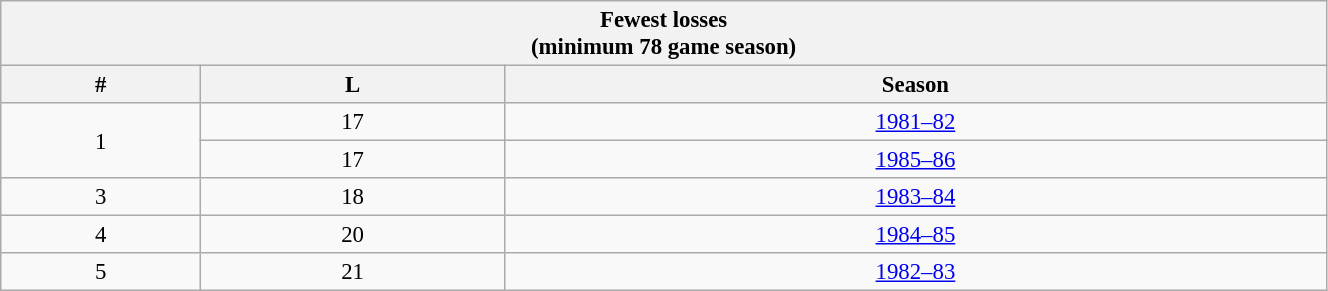<table class="wikitable" style="text-align: center; font-size: 95%" width="70%">
<tr>
<th colspan="3">Fewest losses<br>(minimum 78 game season)</th>
</tr>
<tr>
<th>#</th>
<th>L</th>
<th>Season</th>
</tr>
<tr>
<td rowspan="2">1</td>
<td>17</td>
<td><a href='#'>1981–82</a></td>
</tr>
<tr>
<td>17</td>
<td><a href='#'>1985–86</a></td>
</tr>
<tr>
<td>3</td>
<td>18</td>
<td><a href='#'>1983–84</a></td>
</tr>
<tr>
<td>4</td>
<td>20</td>
<td><a href='#'>1984–85</a></td>
</tr>
<tr>
<td>5</td>
<td>21</td>
<td><a href='#'>1982–83</a></td>
</tr>
</table>
